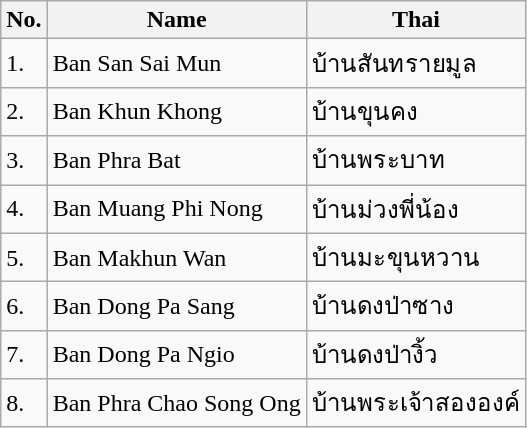<table class="wikitable sortable">
<tr>
<th>No.</th>
<th>Name</th>
<th>Thai</th>
</tr>
<tr>
<td>1.</td>
<td>Ban San Sai Mun</td>
<td>บ้านสันทรายมูล</td>
</tr>
<tr>
<td>2.</td>
<td>Ban Khun Khong</td>
<td>บ้านขุนคง</td>
</tr>
<tr>
<td>3.</td>
<td>Ban Phra Bat</td>
<td>บ้านพระบาท</td>
</tr>
<tr>
<td>4.</td>
<td>Ban Muang Phi Nong</td>
<td>บ้านม่วงพี่น้อง</td>
</tr>
<tr>
<td>5.</td>
<td>Ban Makhun Wan</td>
<td>บ้านมะขุนหวาน</td>
</tr>
<tr>
<td>6.</td>
<td>Ban Dong Pa Sang</td>
<td>บ้านดงป่าซาง</td>
</tr>
<tr>
<td>7.</td>
<td>Ban Dong Pa Ngio</td>
<td>บ้านดงป่างิ้ว</td>
</tr>
<tr>
<td>8.</td>
<td>Ban Phra Chao Song Ong</td>
<td>บ้านพระเจ้าสององค์</td>
</tr>
</table>
